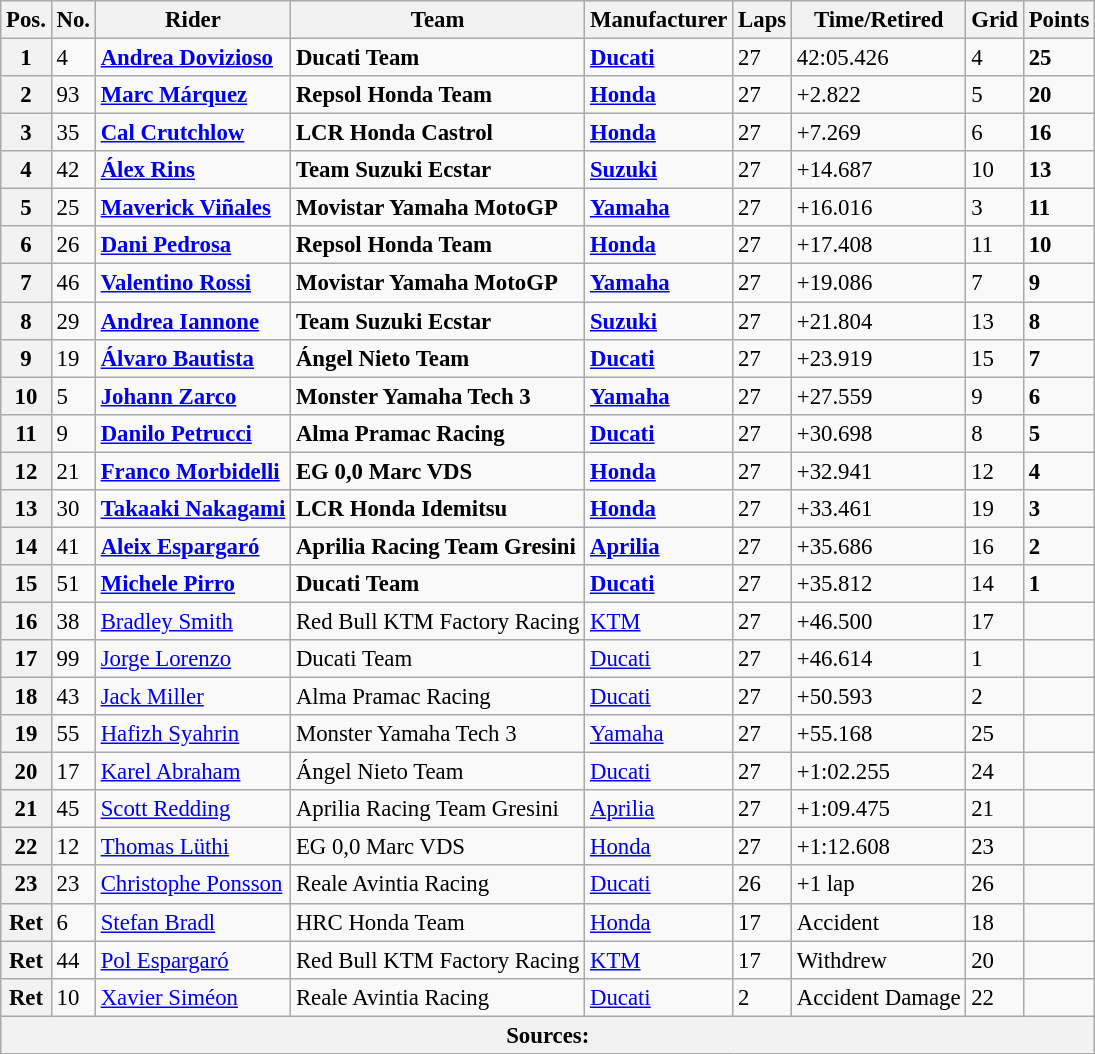<table class="wikitable" style="font-size: 95%;">
<tr>
<th>Pos.</th>
<th>No.</th>
<th>Rider</th>
<th>Team</th>
<th>Manufacturer</th>
<th>Laps</th>
<th>Time/Retired</th>
<th>Grid</th>
<th>Points</th>
</tr>
<tr>
<th>1</th>
<td>4</td>
<td> <strong><a href='#'>Andrea Dovizioso</a></strong></td>
<td><strong>Ducati Team</strong></td>
<td><strong><a href='#'>Ducati</a></strong></td>
<td>27</td>
<td>42:05.426</td>
<td>4</td>
<td><strong>25</strong></td>
</tr>
<tr>
<th>2</th>
<td>93</td>
<td> <strong><a href='#'>Marc Márquez</a></strong></td>
<td><strong>Repsol Honda Team</strong></td>
<td><strong><a href='#'>Honda</a></strong></td>
<td>27</td>
<td>+2.822</td>
<td>5</td>
<td><strong>20</strong></td>
</tr>
<tr>
<th>3</th>
<td>35</td>
<td> <strong><a href='#'>Cal Crutchlow</a></strong></td>
<td><strong>LCR Honda Castrol</strong></td>
<td><strong><a href='#'>Honda</a></strong></td>
<td>27</td>
<td>+7.269</td>
<td>6</td>
<td><strong>16</strong></td>
</tr>
<tr>
<th>4</th>
<td>42</td>
<td> <strong><a href='#'>Álex Rins</a></strong></td>
<td><strong>Team Suzuki Ecstar</strong></td>
<td><strong><a href='#'>Suzuki</a></strong></td>
<td>27</td>
<td>+14.687</td>
<td>10</td>
<td><strong>13</strong></td>
</tr>
<tr>
<th>5</th>
<td>25</td>
<td> <strong><a href='#'>Maverick Viñales</a></strong></td>
<td><strong>Movistar Yamaha MotoGP</strong></td>
<td><strong><a href='#'>Yamaha</a></strong></td>
<td>27</td>
<td>+16.016</td>
<td>3</td>
<td><strong>11</strong></td>
</tr>
<tr>
<th>6</th>
<td>26</td>
<td> <strong><a href='#'>Dani Pedrosa</a></strong></td>
<td><strong>Repsol Honda Team</strong></td>
<td><strong><a href='#'>Honda</a></strong></td>
<td>27</td>
<td>+17.408</td>
<td>11</td>
<td><strong>10</strong></td>
</tr>
<tr>
<th>7</th>
<td>46</td>
<td> <strong><a href='#'>Valentino Rossi</a></strong></td>
<td><strong>Movistar Yamaha MotoGP</strong></td>
<td><strong><a href='#'>Yamaha</a></strong></td>
<td>27</td>
<td>+19.086</td>
<td>7</td>
<td><strong>9</strong></td>
</tr>
<tr>
<th>8</th>
<td>29</td>
<td> <strong><a href='#'>Andrea Iannone</a></strong></td>
<td><strong>Team Suzuki Ecstar</strong></td>
<td><strong><a href='#'>Suzuki</a></strong></td>
<td>27</td>
<td>+21.804</td>
<td>13</td>
<td><strong>8</strong></td>
</tr>
<tr>
<th>9</th>
<td>19</td>
<td> <strong><a href='#'>Álvaro Bautista</a></strong></td>
<td><strong>Ángel Nieto Team</strong></td>
<td><strong><a href='#'>Ducati</a></strong></td>
<td>27</td>
<td>+23.919</td>
<td>15</td>
<td><strong>7</strong></td>
</tr>
<tr>
<th>10</th>
<td>5</td>
<td> <strong><a href='#'>Johann Zarco</a></strong></td>
<td><strong>Monster Yamaha Tech 3</strong></td>
<td><strong><a href='#'>Yamaha</a></strong></td>
<td>27</td>
<td>+27.559</td>
<td>9</td>
<td><strong>6</strong></td>
</tr>
<tr>
<th>11</th>
<td>9</td>
<td> <strong><a href='#'>Danilo Petrucci</a></strong></td>
<td><strong>Alma Pramac Racing</strong></td>
<td><strong><a href='#'>Ducati</a></strong></td>
<td>27</td>
<td>+30.698</td>
<td>8</td>
<td><strong>5</strong></td>
</tr>
<tr>
<th>12</th>
<td>21</td>
<td> <strong><a href='#'>Franco Morbidelli</a></strong></td>
<td><strong>EG 0,0 Marc VDS</strong></td>
<td><strong><a href='#'>Honda</a></strong></td>
<td>27</td>
<td>+32.941</td>
<td>12</td>
<td><strong>4</strong></td>
</tr>
<tr>
<th>13</th>
<td>30</td>
<td> <strong><a href='#'>Takaaki Nakagami</a></strong></td>
<td><strong>LCR Honda Idemitsu</strong></td>
<td><strong><a href='#'>Honda</a></strong></td>
<td>27</td>
<td>+33.461</td>
<td>19</td>
<td><strong>3</strong></td>
</tr>
<tr>
<th>14</th>
<td>41</td>
<td> <strong><a href='#'>Aleix Espargaró</a></strong></td>
<td><strong>Aprilia Racing Team Gresini</strong></td>
<td><strong><a href='#'>Aprilia</a></strong></td>
<td>27</td>
<td>+35.686</td>
<td>16</td>
<td><strong>2</strong></td>
</tr>
<tr>
<th>15</th>
<td>51</td>
<td> <strong><a href='#'>Michele Pirro</a></strong></td>
<td><strong>Ducati Team</strong></td>
<td><strong><a href='#'>Ducati</a></strong></td>
<td>27</td>
<td>+35.812</td>
<td>14</td>
<td><strong>1</strong></td>
</tr>
<tr>
<th>16</th>
<td>38</td>
<td> <a href='#'>Bradley Smith</a></td>
<td>Red Bull KTM Factory Racing</td>
<td><a href='#'>KTM</a></td>
<td>27</td>
<td>+46.500</td>
<td>17</td>
<td></td>
</tr>
<tr>
<th>17</th>
<td>99</td>
<td> <a href='#'>Jorge Lorenzo</a></td>
<td>Ducati Team</td>
<td><a href='#'>Ducati</a></td>
<td>27</td>
<td>+46.614</td>
<td>1</td>
<td></td>
</tr>
<tr>
<th>18</th>
<td>43</td>
<td> <a href='#'>Jack Miller</a></td>
<td>Alma Pramac Racing</td>
<td><a href='#'>Ducati</a></td>
<td>27</td>
<td>+50.593</td>
<td>2</td>
<td></td>
</tr>
<tr>
<th>19</th>
<td>55</td>
<td> <a href='#'>Hafizh Syahrin</a></td>
<td>Monster Yamaha Tech 3</td>
<td><a href='#'>Yamaha</a></td>
<td>27</td>
<td>+55.168</td>
<td>25</td>
<td></td>
</tr>
<tr>
<th>20</th>
<td>17</td>
<td> <a href='#'>Karel Abraham</a></td>
<td>Ángel Nieto Team</td>
<td><a href='#'>Ducati</a></td>
<td>27</td>
<td>+1:02.255</td>
<td>24</td>
<td></td>
</tr>
<tr>
<th>21</th>
<td>45</td>
<td> <a href='#'>Scott Redding</a></td>
<td>Aprilia Racing Team Gresini</td>
<td><a href='#'>Aprilia</a></td>
<td>27</td>
<td>+1:09.475</td>
<td>21</td>
<td></td>
</tr>
<tr>
<th>22</th>
<td>12</td>
<td> <a href='#'>Thomas Lüthi</a></td>
<td>EG 0,0 Marc VDS</td>
<td><a href='#'>Honda</a></td>
<td>27</td>
<td>+1:12.608</td>
<td>23</td>
<td></td>
</tr>
<tr>
<th>23</th>
<td>23</td>
<td> <a href='#'>Christophe Ponsson</a></td>
<td>Reale Avintia Racing</td>
<td><a href='#'>Ducati</a></td>
<td>26</td>
<td>+1 lap</td>
<td>26</td>
<td></td>
</tr>
<tr>
<th>Ret</th>
<td>6</td>
<td> <a href='#'>Stefan Bradl</a></td>
<td>HRC Honda Team</td>
<td><a href='#'>Honda</a></td>
<td>17</td>
<td>Accident</td>
<td>18</td>
<td></td>
</tr>
<tr>
<th>Ret</th>
<td>44</td>
<td> <a href='#'>Pol Espargaró</a></td>
<td>Red Bull KTM Factory Racing</td>
<td><a href='#'>KTM</a></td>
<td>17</td>
<td>Withdrew</td>
<td>20</td>
<td></td>
</tr>
<tr>
<th>Ret</th>
<td>10</td>
<td> <a href='#'>Xavier Siméon</a></td>
<td>Reale Avintia Racing</td>
<td><a href='#'>Ducati</a></td>
<td>2</td>
<td>Accident Damage</td>
<td>22</td>
<td></td>
</tr>
<tr>
<th colspan=9>Sources: </th>
</tr>
</table>
